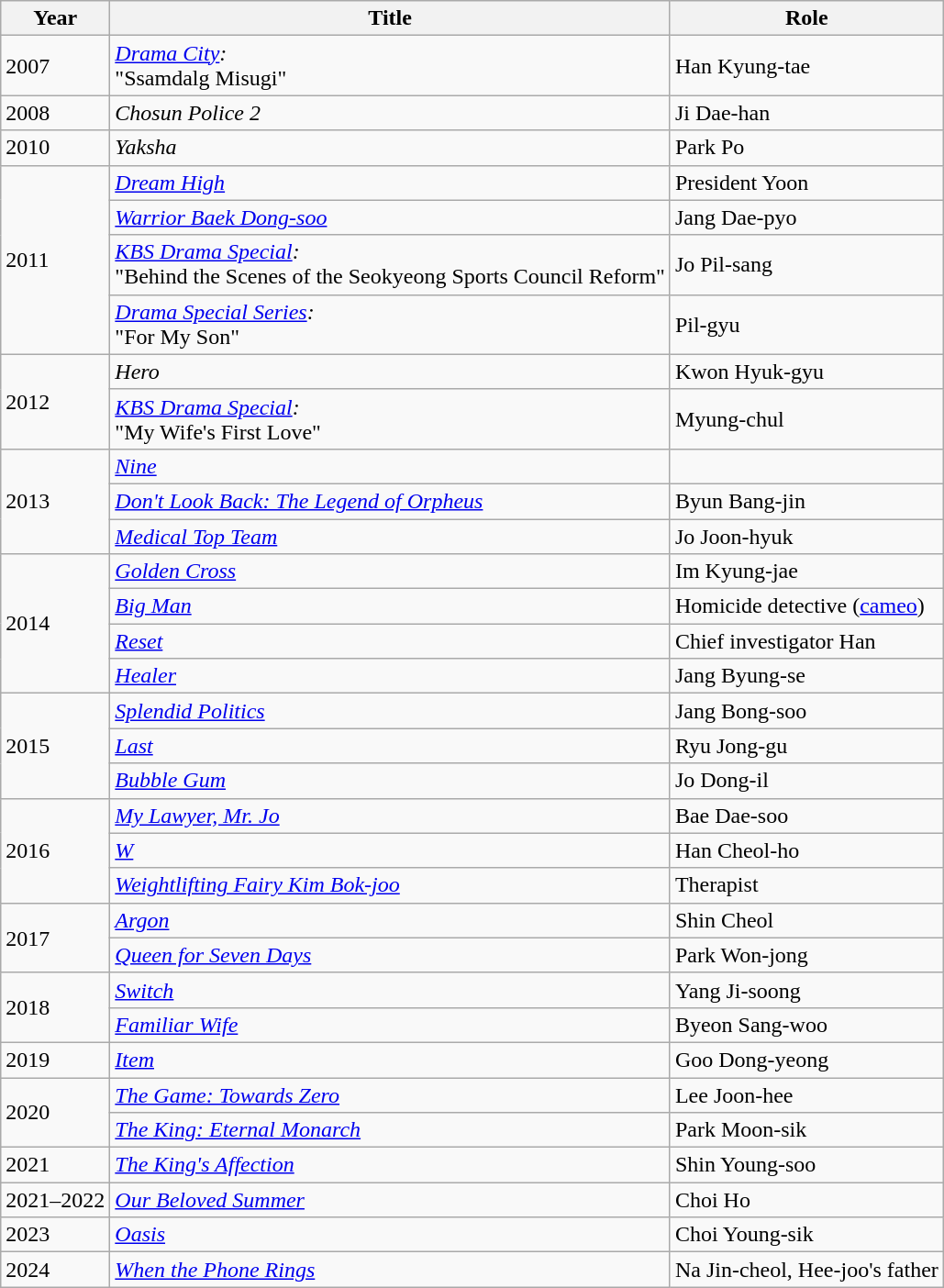<table class="wikitable sortable">
<tr>
<th>Year</th>
<th>Title</th>
<th>Role</th>
</tr>
<tr>
<td>2007</td>
<td><em><a href='#'>Drama City</a>:</em> <br>"Ssamdalg Misugi" </td>
<td>Han Kyung-tae</td>
</tr>
<tr>
<td>2008</td>
<td><em>Chosun Police 2</em></td>
<td>Ji Dae-han</td>
</tr>
<tr>
<td>2010</td>
<td><em>Yaksha</em></td>
<td>Park Po</td>
</tr>
<tr>
<td rowspan=4>2011</td>
<td><em><a href='#'>Dream High</a></em></td>
<td>President Yoon</td>
</tr>
<tr>
<td><em><a href='#'>Warrior Baek Dong-soo</a></em></td>
<td>Jang Dae-pyo</td>
</tr>
<tr>
<td><em><a href='#'>KBS Drama Special</a>:</em> <br> "Behind the Scenes of the Seokyeong Sports Council Reform" </td>
<td>Jo Pil-sang</td>
</tr>
<tr>
<td><em><a href='#'>Drama Special Series</a>:</em><br> "For My Son" </td>
<td>Pil-gyu</td>
</tr>
<tr>
<td rowspan=2>2012</td>
<td><em>Hero</em></td>
<td>Kwon Hyuk-gyu</td>
</tr>
<tr>
<td><em><a href='#'>KBS Drama Special</a>:</em><br> "My Wife's First Love" </td>
<td>Myung-chul</td>
</tr>
<tr>
<td rowspan=3>2013</td>
<td><em><a href='#'>Nine</a></em></td>
<td></td>
</tr>
<tr>
<td><em><a href='#'>Don't Look Back: The Legend of Orpheus</a></em></td>
<td>Byun Bang-jin</td>
</tr>
<tr>
<td><em><a href='#'>Medical Top Team</a></em></td>
<td>Jo Joon-hyuk</td>
</tr>
<tr>
<td rowspan=4>2014</td>
<td><em><a href='#'>Golden Cross</a></em></td>
<td>Im Kyung-jae</td>
</tr>
<tr>
<td><em><a href='#'>Big Man</a></em></td>
<td>Homicide detective (<a href='#'>cameo</a>)</td>
</tr>
<tr>
<td><em><a href='#'>Reset</a></em></td>
<td>Chief investigator Han</td>
</tr>
<tr>
<td><em><a href='#'>Healer</a></em></td>
<td>Jang Byung-se</td>
</tr>
<tr>
<td rowspan=3>2015</td>
<td><em><a href='#'>Splendid Politics</a></em></td>
<td>Jang Bong-soo</td>
</tr>
<tr>
<td><em><a href='#'>Last</a></em></td>
<td>Ryu Jong-gu</td>
</tr>
<tr>
<td><em><a href='#'>Bubble Gum</a></em></td>
<td>Jo Dong-il</td>
</tr>
<tr>
<td rowspan=3>2016</td>
<td><em><a href='#'>My Lawyer, Mr. Jo</a></em></td>
<td>Bae Dae-soo</td>
</tr>
<tr>
<td><em><a href='#'>W</a></em></td>
<td>Han Cheol-ho</td>
</tr>
<tr>
<td><em><a href='#'>Weightlifting Fairy Kim Bok-joo</a></em></td>
<td>Therapist</td>
</tr>
<tr>
<td rowspan=2>2017</td>
<td><em><a href='#'>Argon</a></em></td>
<td>Shin Cheol</td>
</tr>
<tr>
<td><em><a href='#'>Queen for Seven Days</a></em></td>
<td>Park Won-jong</td>
</tr>
<tr>
<td rowspan=2>2018</td>
<td><em><a href='#'>Switch</a></em></td>
<td>Yang Ji-soong</td>
</tr>
<tr>
<td><em><a href='#'>Familiar Wife</a></em></td>
<td>Byeon Sang-woo</td>
</tr>
<tr>
<td>2019</td>
<td><em><a href='#'>Item</a></em></td>
<td>Goo Dong-yeong</td>
</tr>
<tr>
<td rowspan="2">2020</td>
<td><em><a href='#'>The Game: Towards Zero</a></em></td>
<td>Lee Joon-hee</td>
</tr>
<tr>
<td><em><a href='#'>The King: Eternal Monarch</a></em></td>
<td>Park Moon-sik</td>
</tr>
<tr>
<td>2021</td>
<td><em><a href='#'>The King's Affection</a></em></td>
<td>Shin Young-soo</td>
</tr>
<tr>
<td>2021–2022</td>
<td><em><a href='#'>Our Beloved Summer</a></em></td>
<td>Choi Ho</td>
</tr>
<tr>
<td>2023</td>
<td><em><a href='#'>Oasis</a></em></td>
<td>Choi Young-sik</td>
</tr>
<tr>
<td>2024</td>
<td><em><a href='#'>When the Phone Rings</a></em></td>
<td>Na Jin-cheol, Hee-joo's father</td>
</tr>
</table>
